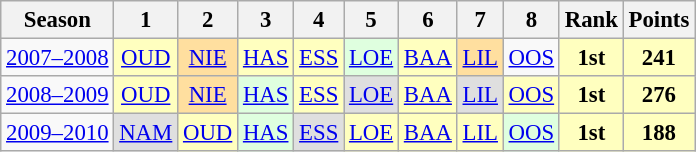<table class="wikitable" style="text-align:center; font-size:95%">
<tr>
<th>Season</th>
<th>1</th>
<th>2</th>
<th>3</th>
<th>4</th>
<th>5</th>
<th>6</th>
<th>7</th>
<th>8</th>
<th>Rank</th>
<th>Points</th>
</tr>
<tr>
<td><a href='#'>2007–2008</a></td>
<td bgcolor="#FFFFBF"><a href='#'>OUD</a> <br></td>
<td bgcolor="#FFDF9F"><a href='#'>NIE</a> <br></td>
<td bgcolor="#FFFFBF"><a href='#'>HAS</a> <br></td>
<td bgcolor="#FFFFBF"><a href='#'>ESS</a> <br></td>
<td bgcolor="#DFFFDF"><a href='#'>LOE</a> <br></td>
<td bgcolor="#FFFFBF"><a href='#'>BAA</a> <br></td>
<td bgcolor="#FFDF9F"><a href='#'>LIL</a> <br></td>
<td><a href='#'>OOS</a></td>
<td bgcolor="#FFFFBF"><strong>1st</strong></td>
<td bgcolor="#FFFFBF"><strong>241</strong></td>
</tr>
<tr>
<td><a href='#'>2008–2009</a></td>
<td bgcolor="#FFFFBF"><a href='#'>OUD</a> <br></td>
<td bgcolor="#FFDF9F"><a href='#'>NIE</a> <br></td>
<td bgcolor="#DFFFDF"><a href='#'>HAS</a> <br></td>
<td bgcolor="#FFFFBF"><a href='#'>ESS</a> <br></td>
<td bgcolor="#DFDFDF"><a href='#'>LOE</a> <br></td>
<td bgcolor="#FFFFBF"><a href='#'>BAA</a> <br></td>
<td bgcolor="#DFDFDF"><a href='#'>LIL</a> <br></td>
<td bgcolor="#FFFFBF"><a href='#'>OOS</a> <br></td>
<td bgcolor="#FFFFBF"><strong>1st</strong></td>
<td bgcolor="#FFFFBF"><strong>276</strong></td>
</tr>
<tr>
<td><a href='#'>2009–2010</a></td>
<td bgcolor="#DFDFDF"><a href='#'>NAM</a> <br></td>
<td bgcolor="#FFFFBF"><a href='#'>OUD</a> <br></td>
<td bgcolor="#DFFFDF"><a href='#'>HAS</a> <br></td>
<td bgcolor="#DFDFDF"><a href='#'>ESS</a> <br></td>
<td bgcolor="#FFFFBF"><a href='#'>LOE</a> <br></td>
<td bgcolor="#FFFFBF"><a href='#'>BAA</a> <br></td>
<td bgcolor="#FFFFBF"><a href='#'>LIL</a> <br></td>
<td bgcolor="#DFFFDF"><a href='#'>OOS</a> <br></td>
<td bgcolor="#FFFFBF"><strong>1st</strong></td>
<td bgcolor="#FFFFBF"><strong>188</strong></td>
</tr>
</table>
